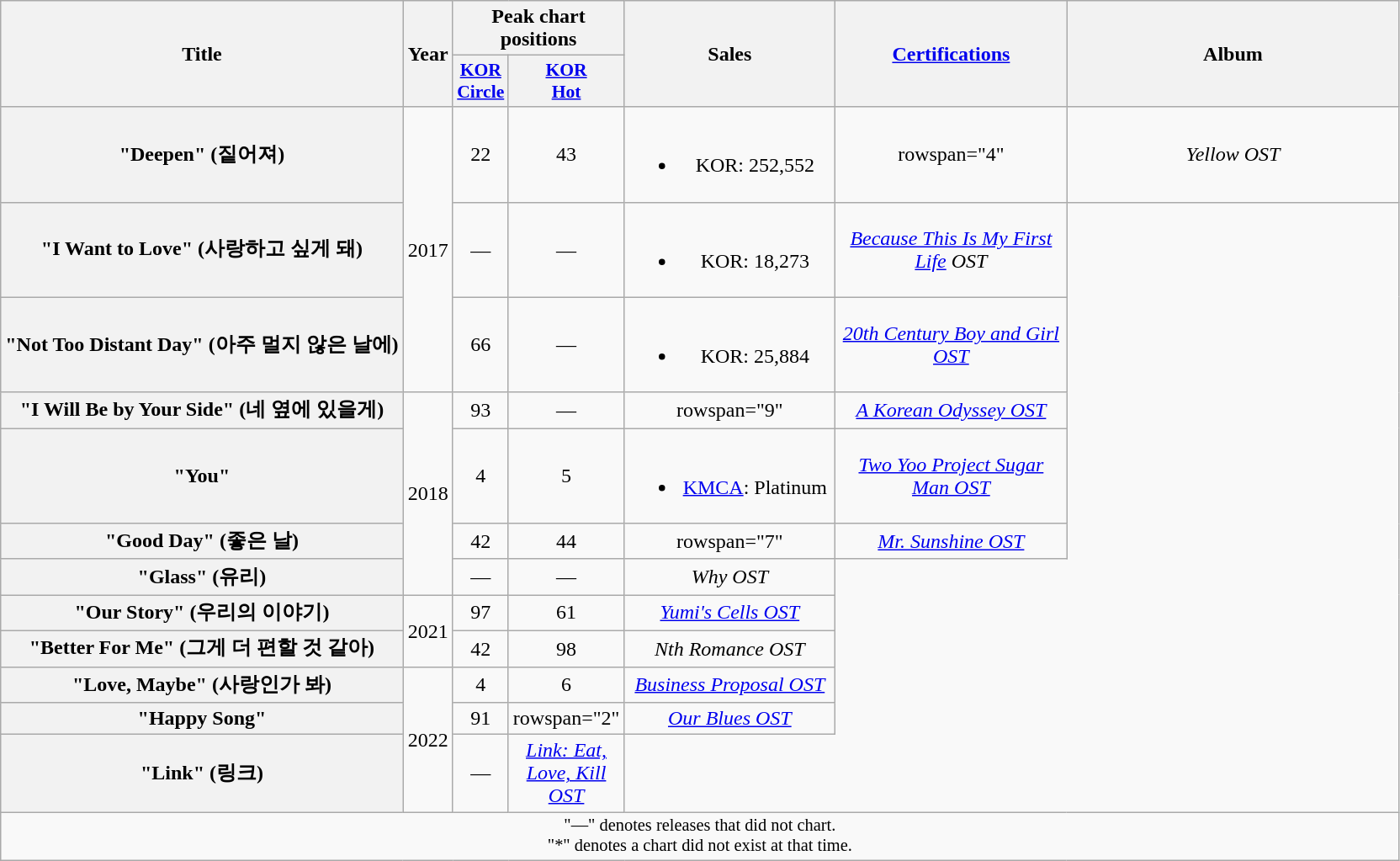<table class="wikitable plainrowheaders" style="text-align:center;">
<tr>
<th scope="col" rowspan="2">Title</th>
<th scope="col" rowspan="2">Year</th>
<th scope="col" colspan="2">Peak chart positions</th>
<th scope="col" rowspan="2" style="width:10em;">Sales</th>
<th scope="col" rowspan="2" style="width:11em;"><a href='#'>Certifications</a></th>
<th scope="col" rowspan="2" style="width:16em;">Album</th>
</tr>
<tr>
<th scope="col" style="width:2.5em;font-size:90%"><a href='#'>KOR<br>Circle</a><br></th>
<th scope="col" style="width:2.5em;font-size:90%;"><a href='#'>KOR<br>Hot</a><br></th>
</tr>
<tr>
<th scope="row">"Deepen" (짙어져)</th>
<td rowspan="3">2017</td>
<td>22</td>
<td>43</td>
<td><br><ul><li>KOR: 252,552</li></ul></td>
<td>rowspan="4" </td>
<td><em>Yellow OST</em></td>
</tr>
<tr>
<th scope="row">"I Want to Love" (사랑하고 싶게 돼)</th>
<td>—</td>
<td>—</td>
<td><br><ul><li>KOR: 18,273</li></ul></td>
<td><em><a href='#'>Because This Is My First Life</a> OST</em></td>
</tr>
<tr>
<th scope="row">"Not Too Distant Day" (아주 멀지 않은 날에)</th>
<td>66</td>
<td>—</td>
<td><br><ul><li>KOR: 25,884</li></ul></td>
<td><em><a href='#'>20th Century Boy and Girl OST</a></em></td>
</tr>
<tr>
<th scope="row">"I Will Be by Your Side" (네 옆에 있을게)</th>
<td rowspan="4">2018</td>
<td>93</td>
<td>—</td>
<td>rowspan="9" </td>
<td><em><a href='#'>A Korean Odyssey OST</a></em></td>
</tr>
<tr>
<th scope="row">"You"</th>
<td>4</td>
<td>5</td>
<td><br><ul><li><a href='#'>KMCA</a>: Platinum</li></ul></td>
<td><em><a href='#'>Two Yoo Project Sugar Man OST</a></em></td>
</tr>
<tr>
<th scope="row">"Good Day" (좋은 날)</th>
<td>42</td>
<td>44</td>
<td>rowspan="7" </td>
<td><em><a href='#'>Mr. Sunshine OST</a></em></td>
</tr>
<tr>
<th scope="row">"Glass" (유리)</th>
<td>—</td>
<td>—</td>
<td><em>Why OST</em></td>
</tr>
<tr>
<th scope="row">"Our Story" (우리의 이야기)</th>
<td rowspan="2">2021</td>
<td>97</td>
<td>61</td>
<td><em><a href='#'>Yumi's Cells OST</a></em></td>
</tr>
<tr>
<th scope="row">"Better For Me" (그게 더 편할 것 같아)</th>
<td>42</td>
<td>98</td>
<td><em>Nth Romance OST</em></td>
</tr>
<tr>
<th scope="row">"Love, Maybe" (사랑인가 봐)</th>
<td rowspan="3">2022</td>
<td>4</td>
<td>6</td>
<td><em><a href='#'>Business Proposal OST</a></em></td>
</tr>
<tr>
<th scope="row">"Happy Song"</th>
<td>91</td>
<td>rowspan="2" </td>
<td><em><a href='#'>Our Blues OST</a></em></td>
</tr>
<tr>
<th scope="row">"Link" (링크)</th>
<td>—</td>
<td><em><a href='#'>Link: Eat, Love, Kill OST</a></em></td>
</tr>
<tr>
<td colspan="7" style="font-size:85%">"—" denotes releases that did not chart.<br>"*" denotes a chart did not exist at that time.</td>
</tr>
</table>
